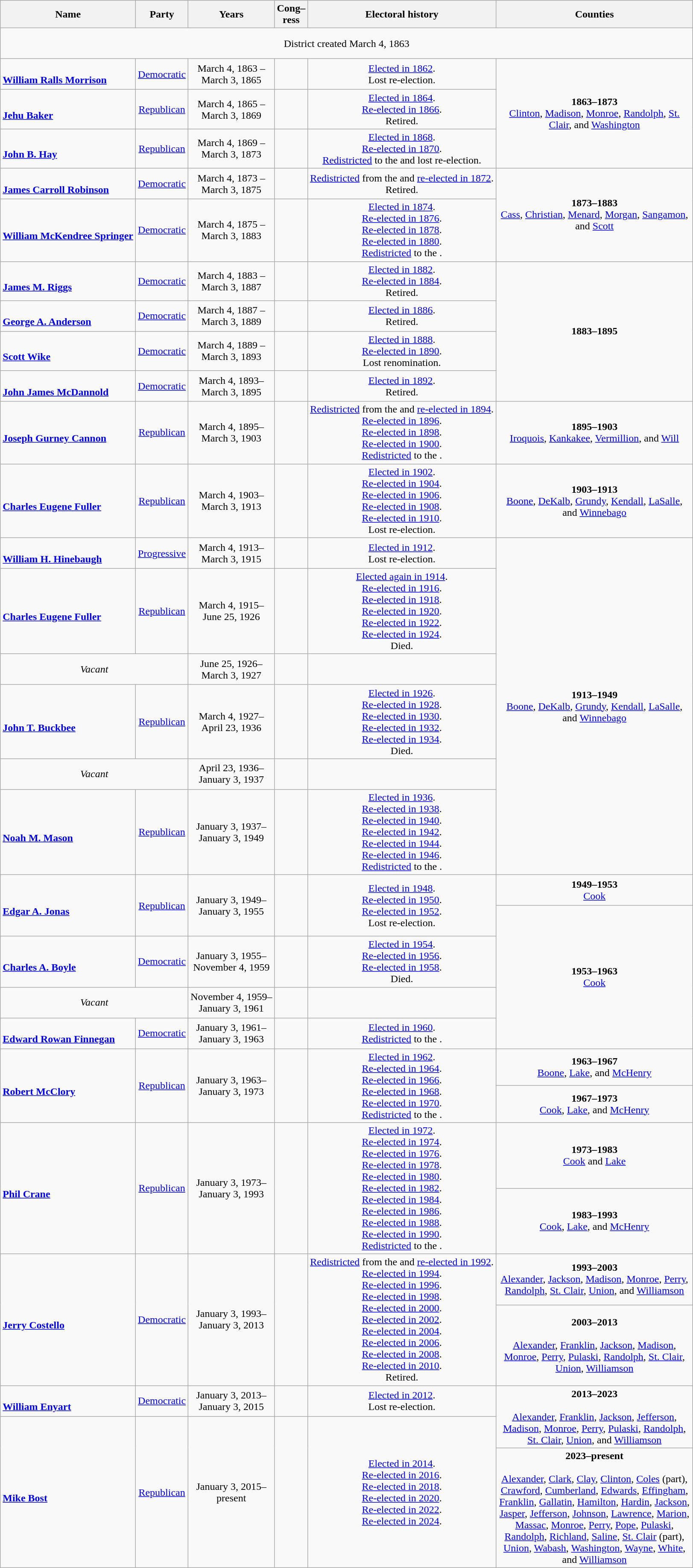<table class=wikitable style="text-align:center">
<tr>
<th>Name</th>
<th>Party</th>
<th>Years</th>
<th>Cong–<br>ress</th>
<th>Electoral history</th>
<th style="width:300px">Counties</th>
</tr>
<tr style="height:3em">
<td colspan=6>District created March 4, 1863</td>
</tr>
<tr style="height:3em">
<td align=left><br><strong><a href='#'>William Ralls Morrison</a></strong><br></td>
<td><a href='#'>Democratic</a></td>
<td nowrap>March 4, 1863 –<br>March 3, 1865</td>
<td></td>
<td><a href='#'>Elected in 1862</a>.<br>Lost re-election.</td>
<td rowspan=3><strong>1863–1873</strong><br><a href='#'>Clinton</a>, <a href='#'>Madison</a>, <a href='#'>Monroe</a>, <a href='#'>Randolph</a>, <a href='#'>St. Clair</a>, and <a href='#'>Washington</a></td>
</tr>
<tr style="height:3em">
<td align=left><br><strong><a href='#'>Jehu Baker</a></strong><br></td>
<td><a href='#'>Republican</a></td>
<td nowrap>March 4, 1865 –<br>March 3, 1869</td>
<td></td>
<td><a href='#'>Elected in 1864</a>.<br><a href='#'>Re-elected in 1866</a>.<br>Retired.</td>
</tr>
<tr style="height:3em">
<td align=left><br><strong><a href='#'>John B. Hay</a></strong><br></td>
<td><a href='#'>Republican</a></td>
<td nowrap>March 4, 1869 –<br>March 3, 1873</td>
<td></td>
<td><a href='#'>Elected in 1868</a>.<br><a href='#'>Re-elected in 1870</a>.<br><a href='#'>Redistricted</a> to the  and lost re-election.</td>
</tr>
<tr style="height:3em">
<td align=left><br><strong><a href='#'>James Carroll Robinson</a></strong><br></td>
<td><a href='#'>Democratic</a></td>
<td nowrap>March 4, 1873 –<br>March 3, 1875</td>
<td></td>
<td><a href='#'>Redistricted</a> from the  and <a href='#'>re-elected in 1872</a>.<br>Retired.</td>
<td rowspan=2><strong>1873–1883</strong><br><a href='#'>Cass</a>, <a href='#'>Christian</a>, <a href='#'>Menard</a>, <a href='#'>Morgan</a>, <a href='#'>Sangamon</a>, and <a href='#'>Scott</a></td>
</tr>
<tr style="height:3em">
<td align=left><br><strong><a href='#'>William McKendree Springer</a></strong><br></td>
<td><a href='#'>Democratic</a></td>
<td nowrap>March 4, 1875 –<br>March 3, 1883</td>
<td></td>
<td><a href='#'>Elected in 1874</a>.<br><a href='#'>Re-elected in 1876</a>.<br><a href='#'>Re-elected in 1878</a>.<br><a href='#'>Re-elected in 1880</a>.<br><a href='#'>Redistricted</a> to the .</td>
</tr>
<tr style="height:3em">
<td align=left><br><strong><a href='#'>James M. Riggs</a></strong><br></td>
<td><a href='#'>Democratic</a></td>
<td nowrap>March 4, 1883 –<br>March 3, 1887</td>
<td></td>
<td><a href='#'>Elected in 1882</a>.<br><a href='#'>Re-elected in 1884</a>.<br>Retired.</td>
<td rowspan=4><strong>1883–1895</strong><br></td>
</tr>
<tr style="height:3em">
<td align=left><br><strong><a href='#'>George A. Anderson</a></strong><br></td>
<td><a href='#'>Democratic</a></td>
<td nowrap>March 4, 1887 –<br>March 3, 1889</td>
<td></td>
<td><a href='#'>Elected in 1886</a>.<br>Retired.</td>
</tr>
<tr style="height:3em">
<td align=left><br><strong><a href='#'>Scott Wike</a></strong><br></td>
<td><a href='#'>Democratic</a></td>
<td nowrap>March 4, 1889 –<br>March 3, 1893</td>
<td></td>
<td><a href='#'>Elected in 1888</a>.<br><a href='#'>Re-elected in 1890</a>.<br>Lost renomination.</td>
</tr>
<tr style="height:3em">
<td align=left><br><strong><a href='#'>John James McDannold</a></strong><br></td>
<td><a href='#'>Democratic</a></td>
<td nowrap>March 4, 1893–<br>March 3, 1895</td>
<td></td>
<td><a href='#'>Elected in 1892</a>.<br>Retired.</td>
</tr>
<tr style="height:3em">
<td align=left><br><strong><a href='#'>Joseph Gurney Cannon</a></strong><br></td>
<td><a href='#'>Republican</a></td>
<td nowrap>March 4, 1895–<br>March 3, 1903</td>
<td></td>
<td><a href='#'>Redistricted</a> from the  and <a href='#'>re-elected in 1894</a>.<br><a href='#'>Re-elected in 1896</a>.<br><a href='#'>Re-elected in 1898</a>.<br><a href='#'>Re-elected in 1900</a>.<br><a href='#'>Redistricted</a> to the .</td>
<td><strong>1895–1903</strong><br><a href='#'>Iroquois</a>, <a href='#'>Kankakee</a>, <a href='#'>Vermillion</a>, and <a href='#'>Will</a></td>
</tr>
<tr style="height:3em">
<td align=left><br><strong><a href='#'>Charles Eugene Fuller</a></strong><br></td>
<td><a href='#'>Republican</a></td>
<td nowrap>March 4, 1903–<br>March 3, 1913</td>
<td></td>
<td><a href='#'>Elected in 1902</a>.<br><a href='#'>Re-elected in 1904</a>.<br><a href='#'>Re-elected in 1906</a>.<br><a href='#'>Re-elected in 1908</a>.<br><a href='#'>Re-elected in 1910</a>.<br>Lost re-election.</td>
<td><strong>1903–1913</strong><br><a href='#'>Boone</a>, <a href='#'>DeKalb</a>, <a href='#'>Grundy</a>, <a href='#'>Kendall</a>, <a href='#'>LaSalle</a>, and <a href='#'>Winnebago</a></td>
</tr>
<tr style="height:3em">
<td align=left><br><strong><a href='#'>William H. Hinebaugh</a></strong><br></td>
<td><a href='#'>Progressive</a></td>
<td nowrap>March 4, 1913–<br>March 3, 1915</td>
<td></td>
<td><a href='#'>Elected in 1912</a>.<br>Lost re-election.</td>
<td rowspan=6><strong>1913–1949</strong><br><a href='#'>Boone</a>, <a href='#'>DeKalb</a>, <a href='#'>Grundy</a>, <a href='#'>Kendall</a>, <a href='#'>LaSalle</a>, and <a href='#'>Winnebago</a></td>
</tr>
<tr style="height:3em">
<td align=left><br><strong><a href='#'>Charles Eugene Fuller</a></strong><br></td>
<td><a href='#'>Republican</a></td>
<td nowrap>March 4, 1915–<br>June 25, 1926</td>
<td></td>
<td><a href='#'>Elected again in 1914</a>.<br><a href='#'>Re-elected in 1916</a>.<br><a href='#'>Re-elected in 1918</a>.<br><a href='#'>Re-elected in 1920</a>.<br><a href='#'>Re-elected in 1922</a>.<br><a href='#'>Re-elected in 1924</a>.<br>Died.</td>
</tr>
<tr style="height:3em">
<td colspan=2><em>Vacant</em></td>
<td nowrap>June 25, 1926–<br>March 3, 1927</td>
<td></td>
<td></td>
</tr>
<tr style="height:3em">
<td align=left><br><strong><a href='#'>John T. Buckbee</a></strong><br></td>
<td><a href='#'>Republican</a></td>
<td nowrap>March 4, 1927–<br>April 23, 1936</td>
<td></td>
<td><a href='#'>Elected in 1926</a>.<br><a href='#'>Re-elected in 1928</a>.<br><a href='#'>Re-elected in 1930</a>.<br><a href='#'>Re-elected in 1932</a>.<br><a href='#'>Re-elected in 1934</a>.<br>Died.</td>
</tr>
<tr style="height:3em">
<td colspan=2><em>Vacant</em></td>
<td nowrap>April 23, 1936–<br>January 3, 1937</td>
<td></td>
<td></td>
</tr>
<tr style="height:3em">
<td align=left><br><strong><a href='#'>Noah M. Mason</a></strong><br></td>
<td><a href='#'>Republican</a></td>
<td nowrap>January 3, 1937–<br>January 3, 1949</td>
<td></td>
<td><a href='#'>Elected in 1936</a>.<br><a href='#'>Re-elected in 1938</a>.<br><a href='#'>Re-elected in 1940</a>.<br><a href='#'>Re-elected in 1942</a>.<br><a href='#'>Re-elected in 1944</a>.<br><a href='#'>Re-elected in 1946</a>.<br><a href='#'>Redistricted</a> to the .</td>
</tr>
<tr style="height:3em">
<td rowspan=2 align=left><br><strong><a href='#'>Edgar A. Jonas</a></strong><br></td>
<td rowspan=2 ><a href='#'>Republican</a></td>
<td rowspan=2 nowrap>January 3, 1949–<br>January 3, 1955</td>
<td rowspan=2></td>
<td rowspan=2><a href='#'>Elected in 1948</a>.<br><a href='#'>Re-elected in 1950</a>.<br><a href='#'>Re-elected in 1952</a>.<br>Lost re-election.</td>
<td><strong>1949–1953</strong><br><a href='#'>Cook</a></td>
</tr>
<tr style="height:3em">
<td rowspan=4><strong>1953–1963</strong><br><a href='#'>Cook</a></td>
</tr>
<tr style="height:3em">
<td align=left><br><strong><a href='#'>Charles A. Boyle</a></strong><br></td>
<td><a href='#'>Democratic</a></td>
<td nowrap>January 3, 1955–<br>November 4, 1959</td>
<td></td>
<td><a href='#'>Elected in 1954</a>.<br><a href='#'>Re-elected in 1956</a>.<br><a href='#'>Re-elected in 1958</a>.<br>Died.</td>
</tr>
<tr style="height:3em">
<td colspan=2><em>Vacant</em></td>
<td nowrap>November 4, 1959–<br>January 3, 1961</td>
<td></td>
<td></td>
</tr>
<tr style="height:3em">
<td align=left><br><strong><a href='#'>Edward Rowan Finnegan</a></strong><br></td>
<td><a href='#'>Democratic</a></td>
<td nowrap>January 3, 1961–<br>January 3, 1963</td>
<td></td>
<td><a href='#'>Elected in 1960</a>.<br><a href='#'>Redistricted</a> to the .</td>
</tr>
<tr style="height:3em">
<td rowspan=2 align=left><br><strong><a href='#'>Robert McClory</a></strong><br></td>
<td rowspan=2 ><a href='#'>Republican</a></td>
<td rowspan=2 nowrap>January 3, 1963–<br>January 3, 1973</td>
<td rowspan=2></td>
<td rowspan=2><a href='#'>Elected in 1962</a>.<br><a href='#'>Re-elected in 1964</a>.<br><a href='#'>Re-elected in 1966</a>.<br><a href='#'>Re-elected in 1968</a>.<br><a href='#'>Re-elected in 1970</a>.<br><a href='#'>Redistricted</a> to the .</td>
<td><strong>1963–1967</strong><br><a href='#'>Boone</a>, <a href='#'>Lake</a>, and <a href='#'>McHenry</a></td>
</tr>
<tr style="height:3em">
<td><strong>1967–1973</strong><br><a href='#'>Cook</a>, <a href='#'>Lake</a>, and <a href='#'>McHenry</a></td>
</tr>
<tr style="height:3em">
<td rowspan=2 align=left><br><strong><a href='#'>Phil Crane</a></strong><br></td>
<td rowspan=2 ><a href='#'>Republican</a></td>
<td rowspan=2 nowrap>January 3, 1973–<br>January 3, 1993</td>
<td rowspan=2></td>
<td rowspan=2><a href='#'>Elected in 1972</a>.<br><a href='#'>Re-elected in 1974</a>.<br><a href='#'>Re-elected in 1976</a>.<br><a href='#'>Re-elected in 1978</a>.<br><a href='#'>Re-elected in 1980</a>.<br><a href='#'>Re-elected in 1982</a>.<br><a href='#'>Re-elected in 1984</a>.<br><a href='#'>Re-elected in 1986</a>.<br><a href='#'>Re-elected in 1988</a>.<br><a href='#'>Re-elected in 1990</a>.<br><a href='#'>Redistricted</a> to the .</td>
<td><strong>1973–1983</strong><br><a href='#'>Cook</a> and <a href='#'>Lake</a></td>
</tr>
<tr style="height:3em">
<td><strong>1983–1993</strong><br><a href='#'>Cook</a>, <a href='#'>Lake</a>, and <a href='#'>McHenry</a></td>
</tr>
<tr style="height:3em">
<td rowspan=2 align=left><br><strong><a href='#'>Jerry Costello</a></strong><br></td>
<td rowspan=2 ><a href='#'>Democratic</a></td>
<td rowspan=2 nowrap>January 3, 1993–<br>January 3, 2013</td>
<td rowspan=2></td>
<td rowspan=2><a href='#'>Redistricted</a> from the  and <a href='#'>re-elected in 1992</a>.<br><a href='#'>Re-elected in 1994</a>.<br><a href='#'>Re-elected in 1996</a>.<br><a href='#'>Re-elected in 1998</a>.<br><a href='#'>Re-elected in 2000</a>.<br><a href='#'>Re-elected in 2002</a>.<br><a href='#'>Re-elected in 2004</a>.<br><a href='#'>Re-elected in 2006</a>.<br><a href='#'>Re-elected in 2008</a>.<br><a href='#'>Re-elected in 2010</a>.<br>Retired.</td>
<td><strong>1993–2003</strong><br><a href='#'>Alexander</a>, <a href='#'>Jackson</a>, <a href='#'>Madison</a>, <a href='#'>Monroe</a>, <a href='#'>Perry</a>, <a href='#'>Randolph</a>, <a href='#'>St. Clair</a>, <a href='#'>Union</a>, and <a href='#'>Williamson</a></td>
</tr>
<tr style="height:3em">
<td><strong>2003–2013</strong><br><br><a href='#'>Alexander</a>, <a href='#'>Franklin</a>, <a href='#'>Jackson</a>, <a href='#'>Madison</a>, <a href='#'>Monroe</a>, <a href='#'>Perry</a>, <a href='#'>Pulaski</a>, <a href='#'>Randolph</a>, <a href='#'>St. Clair</a>, <a href='#'>Union</a>, <a href='#'>Williamson</a></td>
</tr>
<tr style="height:3em">
<td align=left><br><strong><a href='#'>William Enyart</a></strong><br></td>
<td><a href='#'>Democratic</a></td>
<td nowrap>January 3, 2013–<br>January 3, 2015</td>
<td></td>
<td><a href='#'>Elected in 2012</a>.<br>Lost re-election.</td>
<td rowspan=2><strong>2013–2023</strong><br><br><a href='#'>Alexander</a>, <a href='#'>Franklin</a>, <a href='#'>Jackson</a>, <a href='#'>Jefferson</a>, <a href='#'>Madison</a>, <a href='#'>Monroe</a>, <a href='#'>Perry</a>, <a href='#'>Pulaski</a>, <a href='#'>Randolph</a>, <a href='#'>St. Clair</a>, <a href='#'>Union</a>, and <a href='#'>Williamson</a></td>
</tr>
<tr style="height:3em">
<td rowspan=2 align=left><br><strong><a href='#'>Mike Bost</a></strong><br></td>
<td rowspan=2 ><a href='#'>Republican</a></td>
<td rowspan=2 nowrap>January 3, 2015–<br>present</td>
<td rowspan=2></td>
<td rowspan=2><a href='#'>Elected in 2014</a>.<br><a href='#'>Re-elected in 2016</a>.<br><a href='#'>Re-elected in 2018</a>.<br><a href='#'>Re-elected in 2020</a>.<br><a href='#'>Re-elected in 2022</a>.<br><a href='#'>Re-elected in 2024</a>.</td>
</tr>
<tr style="height:3em">
<td><strong>2023–present</strong><br><br><a href='#'>Alexander</a>, <a href='#'>Clark</a>, <a href='#'>Clay</a>, <a href='#'>Clinton</a>, <a href='#'>Coles</a> (part), <a href='#'>Crawford</a>, <a href='#'>Cumberland</a>, <a href='#'>Edwards</a>, <a href='#'>Effingham</a>, <a href='#'>Franklin</a>, <a href='#'>Gallatin</a>, <a href='#'>Hamilton</a>, <a href='#'>Hardin</a>, <a href='#'>Jackson</a>, <a href='#'>Jasper</a>, <a href='#'>Jefferson</a>, <a href='#'>Johnson</a>, <a href='#'>Lawrence</a>, <a href='#'>Marion</a>, <a href='#'>Massac</a>, <a href='#'>Monroe</a>, <a href='#'>Perry</a>, <a href='#'>Pope</a>, <a href='#'>Pulaski</a>, <a href='#'>Randolph</a>, <a href='#'>Richland</a>, <a href='#'>Saline</a>, <a href='#'>St. Clair</a> (part), <a href='#'>Union</a>, <a href='#'>Wabash</a>, <a href='#'>Washington</a>, <a href='#'>Wayne</a>, <a href='#'>White</a>, and <a href='#'>Williamson</a></td>
</tr>
</table>
